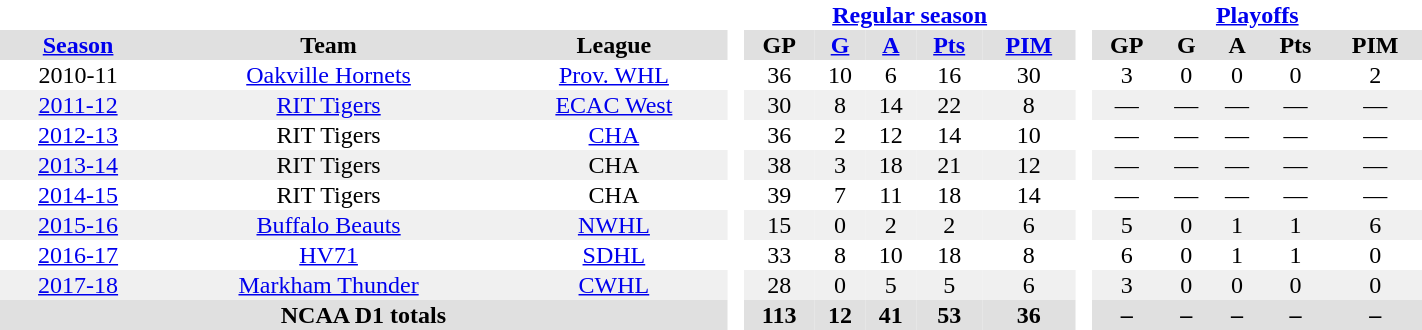<table border="0" cellpadding="1" cellspacing="0" width="75%" style="text-align:center">
<tr>
<th colspan="3" bgcolor="#ffffff"> </th>
<th rowspan="93" bgcolor="#ffffff"> </th>
<th colspan="5"><a href='#'>Regular season</a></th>
<th rowspan="93" bgcolor="#ffffff"> </th>
<th colspan="5"><a href='#'>Playoffs</a></th>
</tr>
<tr bgcolor="#e0e0e0">
<th><a href='#'>Season</a></th>
<th>Team</th>
<th>League</th>
<th>GP</th>
<th><a href='#'>G</a></th>
<th><a href='#'>A</a></th>
<th><a href='#'>Pts</a></th>
<th><a href='#'>PIM</a></th>
<th>GP</th>
<th>G</th>
<th>A</th>
<th>Pts</th>
<th>PIM</th>
</tr>
<tr>
<td>2010-11</td>
<td><a href='#'>Oakville Hornets</a></td>
<td><a href='#'>Prov. WHL</a></td>
<td>36</td>
<td>10</td>
<td>6</td>
<td>16</td>
<td>30</td>
<td>3</td>
<td>0</td>
<td>0</td>
<td>0</td>
<td>2</td>
</tr>
<tr bgcolor="#f0f0f0">
<td><a href='#'>2011-12</a></td>
<td><a href='#'>RIT Tigers</a></td>
<td><a href='#'>ECAC West</a></td>
<td>30</td>
<td>8</td>
<td>14</td>
<td>22</td>
<td>8</td>
<td>—</td>
<td>—</td>
<td>—</td>
<td>—</td>
<td>—</td>
</tr>
<tr>
<td><a href='#'>2012-13</a></td>
<td>RIT Tigers</td>
<td><a href='#'>CHA</a></td>
<td>36</td>
<td>2</td>
<td>12</td>
<td>14</td>
<td>10</td>
<td>—</td>
<td>—</td>
<td>—</td>
<td>—</td>
<td>—</td>
</tr>
<tr bgcolor="#f0f0f0">
<td><a href='#'>2013-14</a></td>
<td>RIT Tigers</td>
<td>CHA</td>
<td>38</td>
<td>3</td>
<td>18</td>
<td>21</td>
<td>12</td>
<td>—</td>
<td>—</td>
<td>—</td>
<td>—</td>
<td>—</td>
</tr>
<tr>
<td><a href='#'>2014-15</a></td>
<td>RIT Tigers</td>
<td>CHA</td>
<td>39</td>
<td>7</td>
<td>11</td>
<td>18</td>
<td>14</td>
<td>—</td>
<td>—</td>
<td>—</td>
<td>—</td>
<td>—</td>
</tr>
<tr bgcolor="#f0f0f0">
<td><a href='#'>2015-16</a></td>
<td><a href='#'>Buffalo Beauts</a></td>
<td><a href='#'>NWHL</a></td>
<td>15</td>
<td>0</td>
<td>2</td>
<td>2</td>
<td>6</td>
<td>5</td>
<td>0</td>
<td>1</td>
<td>1</td>
<td>6</td>
</tr>
<tr>
<td><a href='#'>2016-17</a></td>
<td><a href='#'>HV71</a></td>
<td><a href='#'>SDHL</a></td>
<td>33</td>
<td>8</td>
<td>10</td>
<td>18</td>
<td>8</td>
<td>6</td>
<td>0</td>
<td>1</td>
<td>1</td>
<td>0</td>
</tr>
<tr bgcolor="#f0f0f0">
<td><a href='#'>2017-18</a></td>
<td><a href='#'>Markham Thunder</a></td>
<td><a href='#'>CWHL</a></td>
<td>28</td>
<td>0</td>
<td>5</td>
<td>5</td>
<td>6</td>
<td>3</td>
<td>0</td>
<td>0</td>
<td>0</td>
<td>0</td>
</tr>
<tr bgcolor="#e0e0e0">
<th colspan="3">NCAA D1 totals</th>
<th>113</th>
<th>12</th>
<th>41</th>
<th>53</th>
<th>36</th>
<th>–</th>
<th>–</th>
<th>–</th>
<th>–</th>
<th>–</th>
</tr>
</table>
